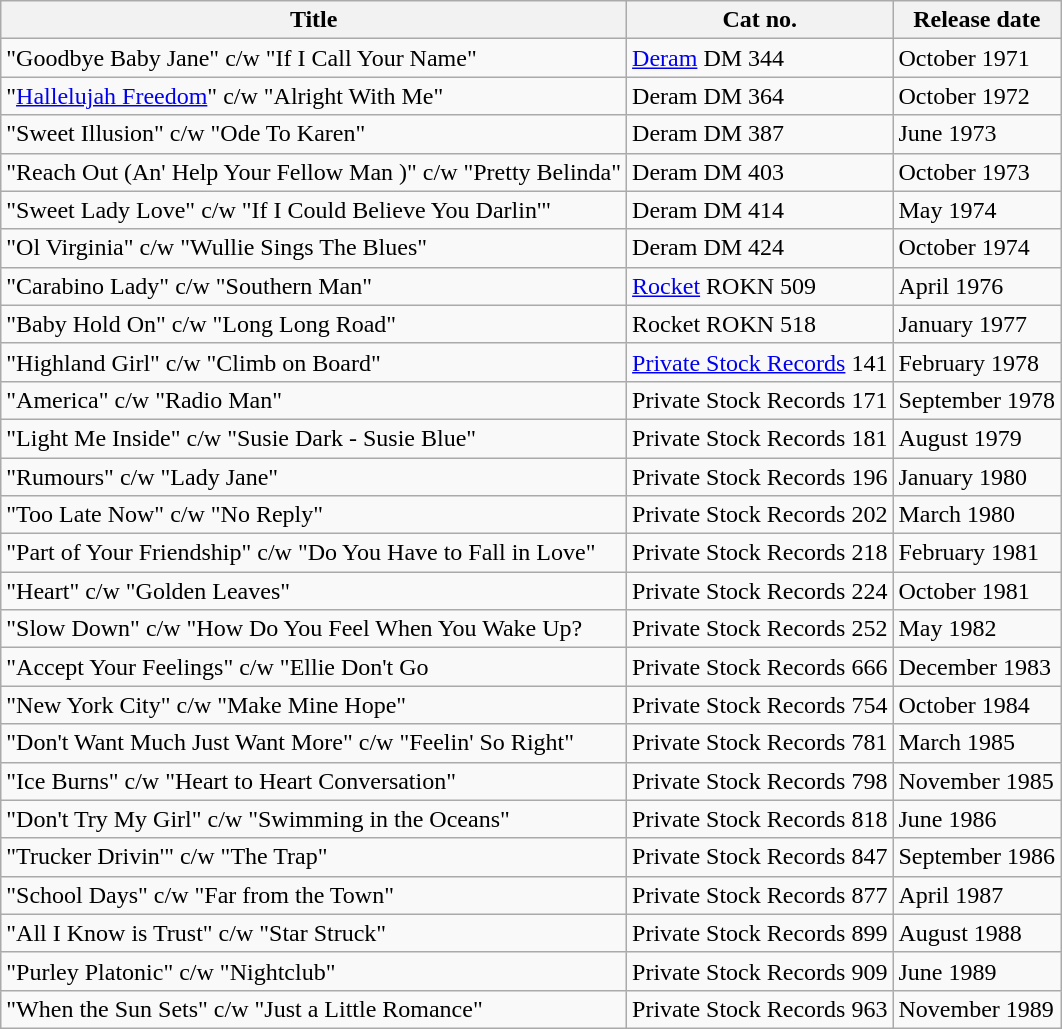<table class="wikitable">
<tr>
<th>Title</th>
<th>Cat no.</th>
<th>Release date</th>
</tr>
<tr>
<td>"Goodbye Baby Jane" c/w "If I Call Your Name"</td>
<td><a href='#'>Deram</a> DM 344</td>
<td>October 1971</td>
</tr>
<tr>
<td>"<a href='#'>Hallelujah Freedom</a>" c/w "Alright With Me"</td>
<td>Deram DM 364</td>
<td>October 1972</td>
</tr>
<tr>
<td>"Sweet Illusion" c/w "Ode To Karen"</td>
<td>Deram DM 387</td>
<td>June 1973</td>
</tr>
<tr>
<td>"Reach Out (An' Help Your Fellow Man )" c/w "Pretty Belinda"</td>
<td>Deram DM 403</td>
<td>October 1973</td>
</tr>
<tr>
<td>"Sweet Lady Love" c/w "If I Could Believe You Darlin'"</td>
<td>Deram DM 414</td>
<td>May 1974</td>
</tr>
<tr>
<td>"Ol Virginia" c/w "Wullie Sings The Blues"</td>
<td>Deram DM 424</td>
<td>October 1974</td>
</tr>
<tr>
<td>"Carabino Lady" c/w "Southern Man"</td>
<td><a href='#'>Rocket</a> ROKN 509</td>
<td>April 1976</td>
</tr>
<tr>
<td>"Baby Hold On" c/w "Long Long Road"</td>
<td>Rocket ROKN 518</td>
<td>January 1977</td>
</tr>
<tr>
<td>"Highland Girl" c/w "Climb on Board"</td>
<td><a href='#'>Private Stock Records</a> 141</td>
<td>February 1978</td>
</tr>
<tr>
<td>"America" c/w "Radio Man"</td>
<td>Private Stock Records 171</td>
<td>September 1978</td>
</tr>
<tr>
<td>"Light Me Inside" c/w "Susie Dark - Susie Blue"</td>
<td>Private Stock Records 181</td>
<td>August 1979</td>
</tr>
<tr>
<td>"Rumours" c/w "Lady Jane"</td>
<td>Private Stock Records 196</td>
<td>January 1980</td>
</tr>
<tr>
<td>"Too Late Now" c/w "No Reply"</td>
<td>Private Stock Records 202</td>
<td>March 1980</td>
</tr>
<tr>
<td>"Part of Your Friendship" c/w "Do You Have to Fall in Love"</td>
<td>Private Stock Records 218</td>
<td>February 1981</td>
</tr>
<tr>
<td>"Heart" c/w "Golden Leaves"</td>
<td>Private Stock Records 224</td>
<td>October 1981</td>
</tr>
<tr>
<td>"Slow Down" c/w "How Do You Feel When You Wake Up?</td>
<td>Private Stock Records 252</td>
<td>May 1982</td>
</tr>
<tr>
<td>"Accept Your Feelings" c/w "Ellie Don't Go</td>
<td>Private Stock Records 666</td>
<td>December 1983</td>
</tr>
<tr>
<td>"New York City" c/w "Make Mine Hope"</td>
<td>Private Stock Records 754</td>
<td>October 1984</td>
</tr>
<tr>
<td>"Don't Want Much Just Want More" c/w "Feelin' So Right"</td>
<td>Private Stock Records 781</td>
<td>March 1985</td>
</tr>
<tr>
<td>"Ice Burns" c/w "Heart to Heart Conversation"</td>
<td>Private Stock Records 798</td>
<td>November 1985</td>
</tr>
<tr>
<td>"Don't Try My Girl" c/w "Swimming in the Oceans"</td>
<td>Private Stock Records 818</td>
<td>June 1986</td>
</tr>
<tr>
<td>"Trucker Drivin'" c/w "The Trap"</td>
<td>Private Stock Records 847</td>
<td>September 1986</td>
</tr>
<tr>
<td>"School Days" c/w "Far from the Town"</td>
<td>Private Stock Records 877</td>
<td>April 1987</td>
</tr>
<tr>
<td>"All I Know is Trust" c/w "Star Struck"</td>
<td>Private Stock Records 899</td>
<td>August 1988</td>
</tr>
<tr>
<td>"Purley Platonic" c/w "Nightclub"</td>
<td>Private Stock Records 909</td>
<td>June 1989</td>
</tr>
<tr>
<td>"When the Sun Sets" c/w "Just a Little Romance"</td>
<td>Private Stock Records 963</td>
<td>November 1989</td>
</tr>
</table>
